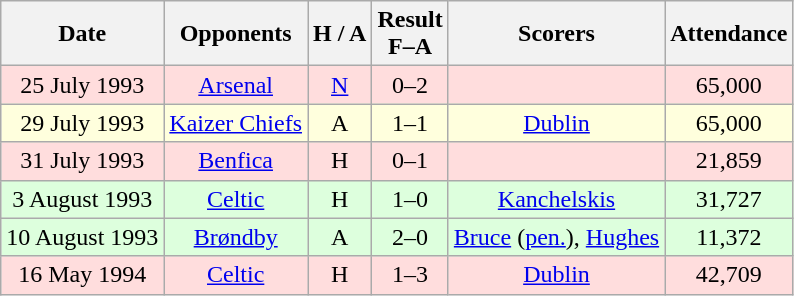<table class="wikitable" style="text-align:center">
<tr>
<th>Date</th>
<th>Opponents</th>
<th>H / A</th>
<th>Result<br>F–A</th>
<th>Scorers</th>
<th>Attendance</th>
</tr>
<tr bgcolor="#ffdddd">
<td>25 July 1993</td>
<td><a href='#'>Arsenal</a></td>
<td><a href='#'>N</a></td>
<td>0–2</td>
<td></td>
<td>65,000</td>
</tr>
<tr bgcolor="#ffffdd">
<td>29 July 1993</td>
<td><a href='#'>Kaizer Chiefs</a></td>
<td>A</td>
<td>1–1</td>
<td><a href='#'>Dublin</a></td>
<td>65,000</td>
</tr>
<tr bgcolor="#ffdddd">
<td>31 July 1993</td>
<td><a href='#'>Benfica</a></td>
<td>H</td>
<td>0–1</td>
<td></td>
<td>21,859</td>
</tr>
<tr bgcolor="#ddffdd">
<td>3 August 1993</td>
<td><a href='#'>Celtic</a></td>
<td>H</td>
<td>1–0</td>
<td><a href='#'>Kanchelskis</a></td>
<td>31,727</td>
</tr>
<tr bgcolor="#ddffdd">
<td>10 August 1993</td>
<td><a href='#'>Brøndby</a></td>
<td>A</td>
<td>2–0</td>
<td><a href='#'>Bruce</a> (<a href='#'>pen.</a>), <a href='#'>Hughes</a></td>
<td>11,372</td>
</tr>
<tr bgcolor="#ffdddd">
<td>16 May 1994</td>
<td><a href='#'>Celtic</a></td>
<td>H</td>
<td>1–3</td>
<td><a href='#'>Dublin</a></td>
<td>42,709</td>
</tr>
</table>
